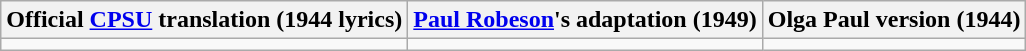<table class="wikitable">
<tr>
<th>Official <a href='#'>CPSU</a> translation (1944 lyrics)</th>
<th><a href='#'>Paul Robeson</a>'s adaptation (1949)</th>
<th>Olga Paul version (1944)</th>
</tr>
<tr style="vertical-align:top; white-space:nowrap; text-align:center;">
<td></td>
<td></td>
<td></td>
</tr>
</table>
